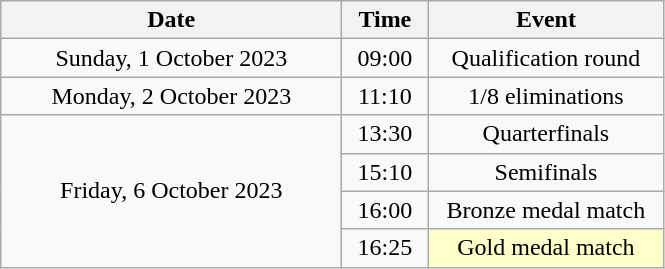<table class = "wikitable" style="text-align:center;">
<tr>
<th width=220>Date</th>
<th width=50>Time</th>
<th width=150>Event</th>
</tr>
<tr>
<td>Sunday, 1 October 2023</td>
<td>09:00</td>
<td>Qualification round</td>
</tr>
<tr>
<td>Monday, 2 October 2023</td>
<td>11:10</td>
<td>1/8 eliminations</td>
</tr>
<tr>
<td rowspan=4>Friday, 6 October 2023</td>
<td>13:30</td>
<td>Quarterfinals</td>
</tr>
<tr>
<td>15:10</td>
<td>Semifinals</td>
</tr>
<tr>
<td>16:00</td>
<td>Bronze medal match</td>
</tr>
<tr>
<td>16:25</td>
<td bgcolor=ffffcc>Gold medal match</td>
</tr>
</table>
